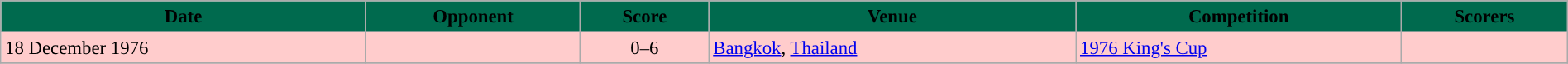<table class="wikitable" width=100% style="text-align:left;font-size:95%;">
<tr>
<th style="background:#006a4e;"><span>Date</span></th>
<th style="background:#006a4e;"><span>Opponent</span></th>
<th style="background:#006a4e;"><span>Score</span></th>
<th style="background:#006a4e;"><span>Venue</span></th>
<th style="background:#006a4e;"><span>Competition</span></th>
<th style="background:#006a4e;"><span>Scorers</span></th>
</tr>
<tr>
</tr>
<tr style="background:#fcc;">
<td>18 December 1976</td>
<td></td>
<td style="text-align: center">0–6</td>
<td> <a href='#'>Bangkok</a>, <a href='#'>Thailand</a></td>
<td><a href='#'>1976 King's Cup</a></td>
<td></td>
</tr>
<tr>
</tr>
</table>
